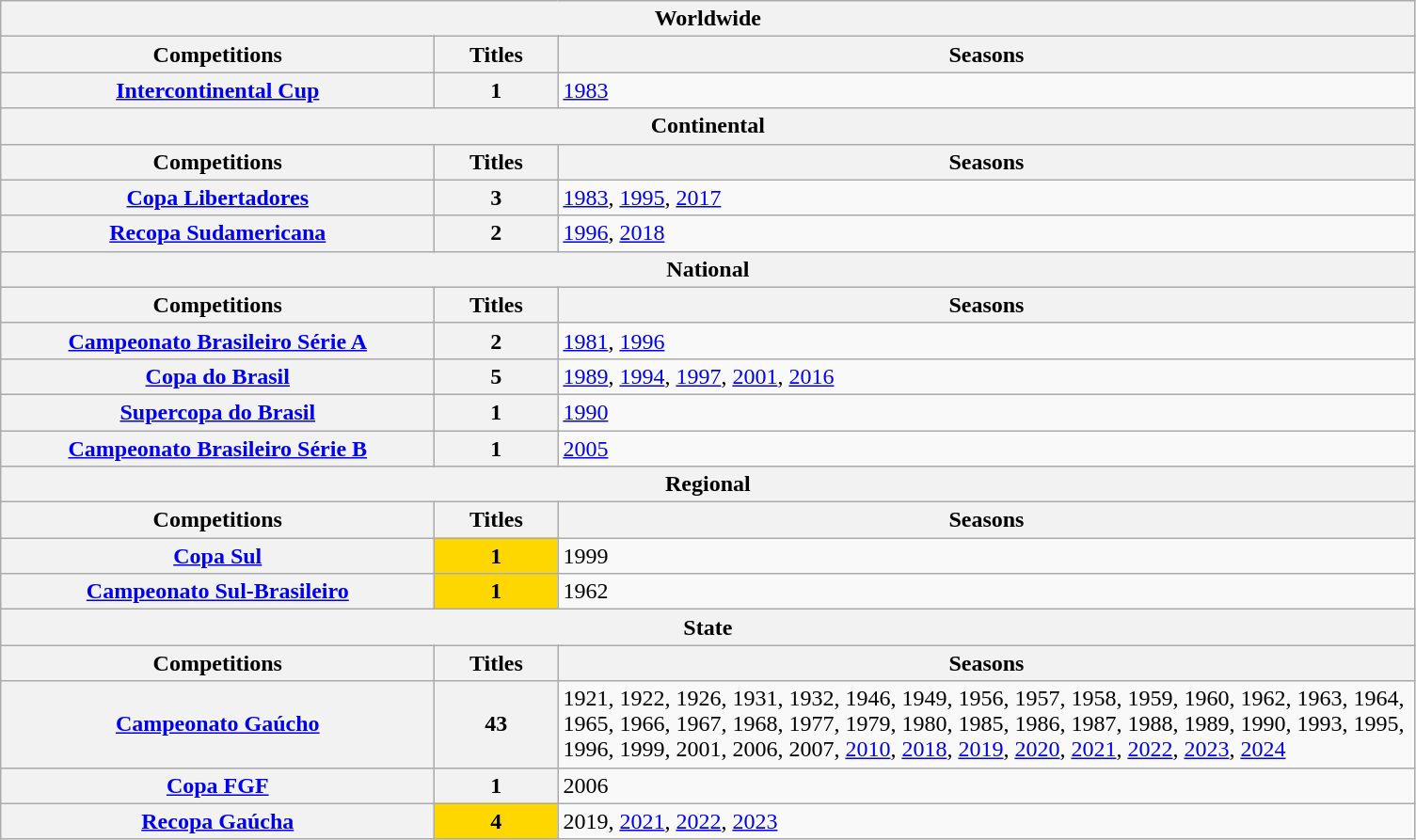<table class="wikitable">
<tr>
<th colspan="3">Worldwide</th>
</tr>
<tr>
<th>Competitions</th>
<th>Titles</th>
<th>Seasons</th>
</tr>
<tr>
<th><a href='#'>Intercontinental Cup</a></th>
<th>1</th>
<td><a href='#'>1983</a></td>
</tr>
<tr>
<th colspan="3">Continental</th>
</tr>
<tr>
<th style="width:300px">Competitions</th>
<th style="width:50px">Titles</th>
<th style="width:600px">Seasons</th>
</tr>
<tr>
<th><a href='#'>Copa Libertadores</a></th>
<th>3</th>
<td><a href='#'>1983</a>, <a href='#'>1995</a>, <a href='#'>2017</a></td>
</tr>
<tr>
<th><a href='#'>Recopa Sudamericana</a></th>
<th>2</th>
<td><a href='#'>1996</a>, <a href='#'>2018</a></td>
</tr>
<tr>
<th colspan="3">National</th>
</tr>
<tr>
<th style="width:260px">Competitions</th>
<th style="width:80px">Titles</th>
<th style="width:380px">Seasons</th>
</tr>
<tr>
<th><a href='#'>Campeonato Brasileiro Série A</a></th>
<th>2</th>
<td><a href='#'>1981</a>, <a href='#'>1996</a></td>
</tr>
<tr>
<th><a href='#'>Copa do Brasil</a></th>
<th>5</th>
<td><a href='#'>1989</a>, <a href='#'>1994</a>, <a href='#'>1997</a>, <a href='#'>2001</a>, <a href='#'>2016</a></td>
</tr>
<tr>
<th><a href='#'>Supercopa do Brasil</a></th>
<th>1</th>
<td><a href='#'>1990</a></td>
</tr>
<tr>
<th><a href='#'>Campeonato Brasileiro Série B</a></th>
<th>1</th>
<td><a href='#'>2005</a></td>
</tr>
<tr>
<th colspan="3">Regional</th>
</tr>
<tr>
<th>Competitions</th>
<th>Titles</th>
<th>Seasons</th>
</tr>
<tr>
<th><a href='#'>Copa Sul</a></th>
<td bgcolor="gold" style="text-align:center"><strong>1</strong></td>
<td>1999</td>
</tr>
<tr>
<th><a href='#'>Campeonato Sul-Brasileiro</a></th>
<td bgcolor="gold" style="text-align:center"><strong>1</strong></td>
<td>1962</td>
</tr>
<tr>
<th colspan="3">State</th>
</tr>
<tr>
<th style="width:260px">Competitions</th>
<th style="width:80px">Titles</th>
<th style="width:380px">Seasons</th>
</tr>
<tr>
<th><a href='#'>Campeonato Gaúcho</a></th>
<th>43</th>
<td>1921, 1922, 1926, 1931, 1932, 1946, 1949, 1956, 1957, 1958, 1959, 1960, 1962, 1963, 1964, 1965, 1966, 1967, 1968, 1977, 1979, 1980, 1985, 1986, 1987, 1988, 1989, 1990, 1993, 1995, 1996, 1999, 2001, 2006, 2007, <a href='#'>2010</a>, <a href='#'>2018</a>, <a href='#'>2019</a>, <a href='#'>2020</a>, <a href='#'>2021</a>, <a href='#'>2022</a>, <a href='#'>2023</a>, <a href='#'>2024</a></td>
</tr>
<tr>
<th><a href='#'>Copa FGF</a></th>
<th>1</th>
<td>2006</td>
</tr>
<tr>
<th><a href='#'>Recopa Gaúcha</a></th>
<td bgcolor="gold" style="text-align:center"><strong>4</strong></td>
<td>2019, <a href='#'>2021</a>, <a href='#'>2022</a>, <a href='#'>2023</a></td>
</tr>
</table>
